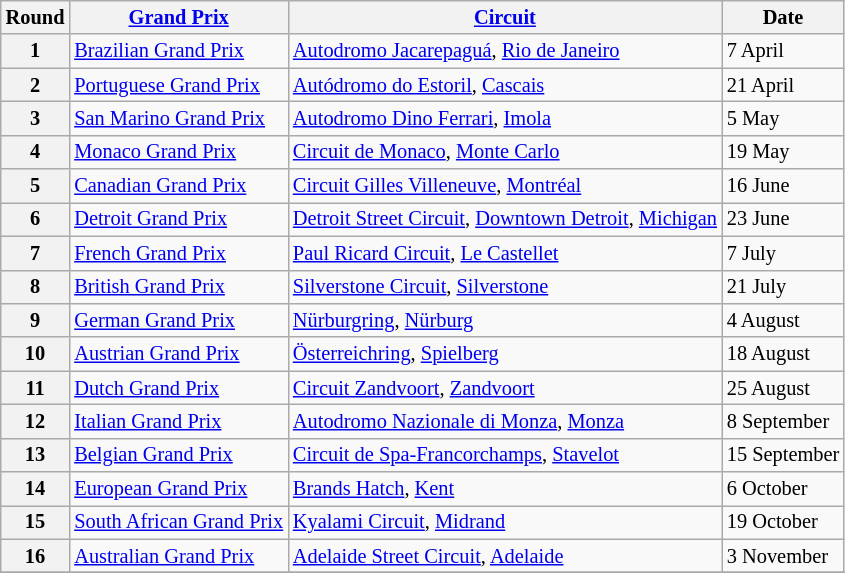<table class="wikitable" style="font-size: 85%;">
<tr>
<th>Round</th>
<th><a href='#'>Grand Prix</a></th>
<th><a href='#'>Circuit</a></th>
<th>Date</th>
</tr>
<tr>
<th>1</th>
<td><a href='#'>Brazilian Grand Prix</a></td>
<td> <a href='#'>Autodromo Jacarepaguá</a>, <a href='#'>Rio de Janeiro</a></td>
<td>7 April</td>
</tr>
<tr>
<th>2</th>
<td><a href='#'>Portuguese Grand Prix</a></td>
<td> <a href='#'>Autódromo do Estoril</a>, <a href='#'>Cascais</a></td>
<td>21 April</td>
</tr>
<tr>
<th>3</th>
<td><a href='#'>San Marino Grand Prix</a></td>
<td> <a href='#'>Autodromo Dino Ferrari</a>, <a href='#'>Imola</a></td>
<td>5 May</td>
</tr>
<tr>
<th>4</th>
<td><a href='#'>Monaco Grand Prix</a></td>
<td> <a href='#'>Circuit de Monaco</a>, <a href='#'>Monte Carlo</a></td>
<td>19 May</td>
</tr>
<tr>
<th>5</th>
<td><a href='#'>Canadian Grand Prix</a></td>
<td> <a href='#'>Circuit Gilles Villeneuve</a>, <a href='#'>Montréal</a></td>
<td>16 June</td>
</tr>
<tr>
<th>6</th>
<td><a href='#'>Detroit Grand Prix</a></td>
<td nowrap> <a href='#'>Detroit Street Circuit</a>, <a href='#'>Downtown Detroit</a>, <a href='#'>Michigan</a></td>
<td>23 June</td>
</tr>
<tr>
<th>7</th>
<td><a href='#'>French Grand Prix</a></td>
<td> <a href='#'>Paul Ricard Circuit</a>, <a href='#'>Le Castellet</a></td>
<td>7 July</td>
</tr>
<tr>
<th>8</th>
<td><a href='#'>British Grand Prix</a></td>
<td> <a href='#'>Silverstone Circuit</a>, <a href='#'>Silverstone</a></td>
<td>21 July</td>
</tr>
<tr>
<th>9</th>
<td><a href='#'>German Grand Prix</a></td>
<td> <a href='#'>Nürburgring</a>, <a href='#'>Nürburg</a></td>
<td>4 August</td>
</tr>
<tr>
<th>10</th>
<td><a href='#'>Austrian Grand Prix</a></td>
<td> <a href='#'>Österreichring</a>, <a href='#'>Spielberg</a></td>
<td>18 August</td>
</tr>
<tr>
<th>11</th>
<td><a href='#'>Dutch Grand Prix</a></td>
<td> <a href='#'>Circuit Zandvoort</a>, <a href='#'>Zandvoort</a></td>
<td>25 August</td>
</tr>
<tr>
<th>12</th>
<td><a href='#'>Italian Grand Prix</a></td>
<td> <a href='#'>Autodromo Nazionale di Monza</a>, <a href='#'>Monza</a></td>
<td>8 September</td>
</tr>
<tr>
<th>13</th>
<td><a href='#'>Belgian Grand Prix</a></td>
<td> <a href='#'>Circuit de Spa-Francorchamps</a>, <a href='#'>Stavelot</a></td>
<td>15 September</td>
</tr>
<tr>
<th>14</th>
<td><a href='#'>European Grand Prix</a></td>
<td> <a href='#'>Brands Hatch</a>, <a href='#'>Kent</a></td>
<td>6 October</td>
</tr>
<tr>
<th>15</th>
<td nowrap><a href='#'>South African Grand Prix</a></td>
<td> <a href='#'>Kyalami Circuit</a>, <a href='#'>Midrand</a></td>
<td>19 October</td>
</tr>
<tr>
<th>16</th>
<td><a href='#'>Australian Grand Prix</a></td>
<td> <a href='#'>Adelaide Street Circuit</a>, <a href='#'>Adelaide</a></td>
<td>3 November</td>
</tr>
<tr>
</tr>
</table>
